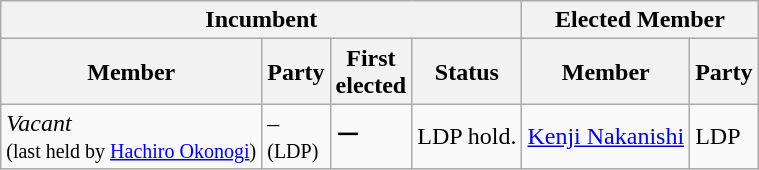<table class="wikitable sortable">
<tr>
<th colspan=4>Incumbent</th>
<th colspan=2>Elected Member</th>
</tr>
<tr>
<th>Member</th>
<th>Party</th>
<th>First<br>elected</th>
<th>Status</th>
<th>Member</th>
<th>Party</th>
</tr>
<tr>
<td><em>Vacant</em><br><small>(last held by <a href='#'>Hachiro Okonogi</a>)</small></td>
<td>–<br><small>(LDP)</small></td>
<td>ー</td>
<td>LDP hold.</td>
<td><a href='#'>Kenji Nakanishi</a></td>
<td>LDP</td>
</tr>
</table>
